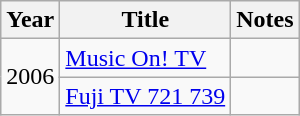<table class="wikitable">
<tr>
<th>Year</th>
<th>Title</th>
<th>Notes</th>
</tr>
<tr>
<td rowspan="2">2006</td>
<td><a href='#'>Music On! TV</a></td>
<td></td>
</tr>
<tr>
<td><a href='#'>Fuji TV 721 739</a></td>
<td></td>
</tr>
</table>
